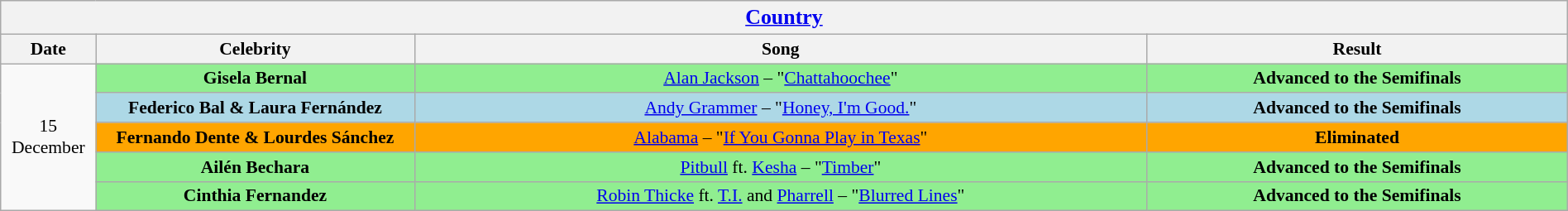<table class="wikitable collapsible collapsed" style="font-size:90%; text-align: center; width: 100%;">
<tr>
<th colspan="11" style="with: 95%;" align=center><big><a href='#'>Country</a></big></th>
</tr>
<tr>
<th width=70>Date</th>
<th width=250>Celebrity</th>
<th>Song</th>
<th>Result</th>
</tr>
<tr>
<td rowspan=5>15 December</td>
<td style="background:lightgreen;"><strong>Gisela Bernal</strong></td>
<td style="background:lightgreen;"><a href='#'>Alan Jackson</a> – "<a href='#'>Chattahoochee</a>"</td>
<td style="background:lightgreen;"><strong>Advanced to the Semifinals</strong></td>
</tr>
<tr>
<td style="background:lightblue;"><strong>Federico Bal & Laura Fernández</strong></td>
<td style="background:lightblue;"><a href='#'>Andy Grammer</a> – "<a href='#'>Honey, I'm Good.</a>"</td>
<td style="background:lightblue;"><strong>Advanced to the Semifinals</strong></td>
</tr>
<tr>
<td style="background:Orange;"><strong>Fernando Dente & Lourdes Sánchez</strong></td>
<td style="background:Orange;"><a href='#'>Alabama</a> – "<a href='#'>If You Gonna Play in Texas</a>"</td>
<td style="background:Orange;"><strong>Eliminated</strong></td>
</tr>
<tr>
<td style="background:lightgreen;"><strong>Ailén Bechara</strong></td>
<td style="background:lightgreen;"><a href='#'>Pitbull</a> ft. <a href='#'>Kesha</a> – "<a href='#'>Timber</a>"</td>
<td style="background:lightgreen;"><strong>Advanced to the Semifinals</strong></td>
</tr>
<tr>
<td style="background:lightgreen;"><strong>Cinthia Fernandez</strong></td>
<td style="background:lightgreen;"><a href='#'>Robin Thicke</a> ft. <a href='#'>T.I.</a> and <a href='#'>Pharrell</a> – "<a href='#'>Blurred Lines</a>"</td>
<td style="background:lightgreen;"><strong>Advanced to the Semifinals</strong></td>
</tr>
</table>
